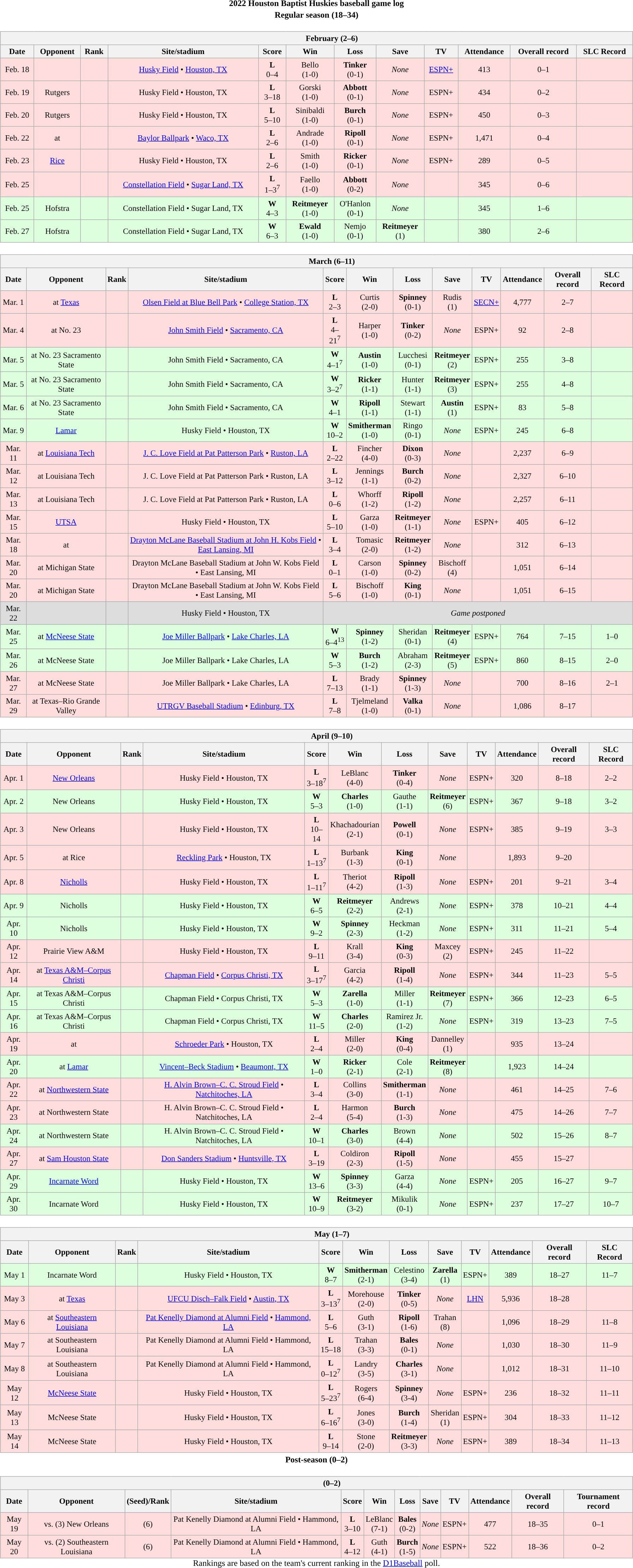<table class="toccolours" width=95% style="clear:both; margin:1.5em auto; text-align:center;">
<tr>
<th colspan=2>2022 Houston Baptist Huskies baseball game log</th>
</tr>
<tr>
<th colspan=2>Regular season (18–34)</th>
</tr>
<tr valign="top">
<td><br><table class="wikitable collapsible" style="margin:auto; width:100%; text-align:center; font-size:95%">
<tr>
<th colspan=12 style="padding-left:4em;">February (2–6)</th>
</tr>
<tr>
<th>Date</th>
<th>Opponent</th>
<th>Rank</th>
<th>Site/stadium</th>
<th>Score</th>
<th>Win</th>
<th>Loss</th>
<th>Save</th>
<th>TV</th>
<th>Attendance</th>
<th>Overall record</th>
<th>SLC Record</th>
</tr>
<tr align="center" bgcolor=#ffdddd>
<td>Feb. 18</td>
<td></td>
<td></td>
<td><a href='#'>Husky Field</a> • <a href='#'>Houston, TX</a></td>
<td><strong>L</strong><br>0–4</td>
<td>Bello<br>(1-0)</td>
<td><strong>Tinker</strong><br>(0-1)</td>
<td><em>None</em></td>
<td><a href='#'>ESPN+</a></td>
<td>413</td>
<td>0–1</td>
<td></td>
</tr>
<tr align="center" bgcolor=#ffdddd>
<td>Feb. 19</td>
<td>Rutgers</td>
<td></td>
<td>Husky Field • Houston, TX</td>
<td><strong>L</strong><br>3–18</td>
<td>Gorski<br>(1-0)</td>
<td><strong>Abbott</strong><br>(0-1)</td>
<td><em>None</em></td>
<td>ESPN+</td>
<td>434</td>
<td>0–2</td>
<td></td>
</tr>
<tr align="center" bgcolor=#ffdddd>
<td>Feb. 20</td>
<td>Rutgers</td>
<td></td>
<td>Husky Field • Houston, TX</td>
<td><strong>L</strong><br>5–10</td>
<td>Sinibaldi<br>(1-0)</td>
<td><strong>Burch</strong><br>(0-1)</td>
<td><em>None</em></td>
<td>ESPN+</td>
<td>450</td>
<td>0–3</td>
<td></td>
</tr>
<tr align="center" bgcolor=#ffdddd>
<td>Feb. 22</td>
<td>at </td>
<td></td>
<td><a href='#'>Baylor Ballpark</a> • <a href='#'>Waco, TX</a></td>
<td><strong>L</strong><br>2–6</td>
<td>Andrade<br>(1-0)</td>
<td><strong>Ripoll</strong><br>(0-1)</td>
<td><em>None</em></td>
<td>ESPN+</td>
<td>1,471</td>
<td>0–4</td>
<td></td>
</tr>
<tr align="center" bgcolor=#ffdddd>
<td>Feb. 23</td>
<td><a href='#'>Rice</a></td>
<td></td>
<td>Husky Field • Houston, TX</td>
<td><strong>L</strong><br>2–6</td>
<td>Smith<br>(1-0)</td>
<td><strong>Ricker</strong><br>(0-1)</td>
<td><em>None</em></td>
<td>ESPN+</td>
<td>289</td>
<td>0–5</td>
<td></td>
</tr>
<tr align="center" bgcolor=#ffdddd>
<td>Feb. 25</td>
<td></td>
<td></td>
<td><a href='#'>Constellation Field</a> • <a href='#'>Sugar Land, TX</a></td>
<td><strong>L</strong><br>1–3<sup>7</sup></td>
<td>Faello<br>(1-0)</td>
<td><strong>Abbott</strong><br>(0-2)</td>
<td><em>None</em></td>
<td></td>
<td>345</td>
<td>0–6</td>
<td></td>
</tr>
<tr align="center" bgcolor=#ddffdd>
<td>Feb. 25</td>
<td>Hofstra</td>
<td></td>
<td>Constellation Field • Sugar Land, TX</td>
<td><strong>W</strong><br>4–3</td>
<td><strong>Reitmeyer</strong><br>(1-0)</td>
<td>O'Hanlon<br>(0-1)</td>
<td><em>None</em></td>
<td></td>
<td>345</td>
<td>1–6</td>
<td></td>
</tr>
<tr align="center" bgcolor=#ddffdd>
<td>Feb. 27</td>
<td>Hofstra</td>
<td></td>
<td>Constellation Field • Sugar Land, TX</td>
<td><strong>W</strong><br>6–3</td>
<td><strong>Ewald</strong><br>(1-0)</td>
<td>Nemjo<br>(0-1)</td>
<td><strong>Reitmeyer</strong><br>(1)</td>
<td></td>
<td>380</td>
<td>2–6</td>
<td></td>
</tr>
</table>
</td>
</tr>
<tr>
<td><br><table class="wikitable collapsible " style="margin:auto; width:100%; text-align:center; font-size:95%">
<tr>
<th colspan=12 style="padding-left:4em;">March (6–11)</th>
</tr>
<tr>
<th>Date</th>
<th>Opponent</th>
<th>Rank</th>
<th>Site/stadium</th>
<th>Score</th>
<th>Win</th>
<th>Loss</th>
<th>Save</th>
<th>TV</th>
<th>Attendance</th>
<th>Overall record</th>
<th>SLC Record</th>
</tr>
<tr align="center" bgcolor=#ffdddd>
<td>Mar. 1</td>
<td>at <a href='#'>Texas</a></td>
<td></td>
<td><a href='#'>Olsen Field at Blue Bell Park</a> • <a href='#'>College Station, TX</a></td>
<td><strong>L</strong><br>2–3</td>
<td>Curtis<br>(2-0)</td>
<td><strong>Spinney</strong><br>(0-1)</td>
<td>Rudis<br>(1)</td>
<td><a href='#'>SECN+</a></td>
<td>4,777</td>
<td>2–7</td>
<td></td>
</tr>
<tr align="center" bgcolor=#ffdddd>
<td>Mar. 4</td>
<td>at No. 23 </td>
<td></td>
<td><a href='#'>John Smith Field</a> • <a href='#'>Sacramento, CA</a></td>
<td><strong>L</strong><br>4–21<sup>7</sup></td>
<td>Harper<br>(1-0)</td>
<td><strong>Tinker</strong><br>(0-2)</td>
<td><em>None</em></td>
<td>ESPN+</td>
<td>92</td>
<td>2–8</td>
<td></td>
</tr>
<tr align="center" bgcolor=#ddffdd>
<td>Mar. 5</td>
<td>at No. 23 Sacramento State</td>
<td></td>
<td>John Smith Field • Sacramento, CA</td>
<td><strong>W</strong><br>4–1<sup>7</sup></td>
<td><strong>Austin</strong><br>(1-0)</td>
<td>Lucchesi<br>(0-1)</td>
<td><strong>Reitmeyer</strong><br>(2)</td>
<td>ESPN+</td>
<td>255</td>
<td>3–8</td>
<td></td>
</tr>
<tr align="center" bgcolor=#ddffdd>
<td>Mar. 5</td>
<td>at No. 23 Sacramento State</td>
<td></td>
<td>John Smith Field • Sacramento, CA</td>
<td><strong>W</strong><br>3–2<sup>7</sup></td>
<td><strong>Ricker</strong><br>(1-1)</td>
<td>Hunter<br>(1-1)</td>
<td><strong>Reitmeyer</strong><br>(3)</td>
<td>ESPN+</td>
<td>255</td>
<td>4–8</td>
<td></td>
</tr>
<tr align="center" bgcolor=#ddffdd>
<td>Mar. 6</td>
<td>at No. 23 Sacramento State</td>
<td></td>
<td>John Smith Field • Sacramento, CA</td>
<td><strong>W</strong><br>4–1</td>
<td><strong>Ripoll</strong><br>(1-1)</td>
<td>Stewart<br>(1-1)</td>
<td><strong>Austin</strong><br>(1)</td>
<td>ESPN+</td>
<td>83</td>
<td>5–8</td>
<td></td>
</tr>
<tr align="center" bgcolor=#ddffdd>
<td>Mar. 9</td>
<td><a href='#'>Lamar</a></td>
<td></td>
<td>Husky Field • Houston, TX</td>
<td><strong>W</strong><br>10–2</td>
<td><strong>Smitherman</strong><br>(1-0)</td>
<td>Ringo<br>(0-1)</td>
<td><em>None</em></td>
<td>ESPN+</td>
<td>245</td>
<td>6–8</td>
<td></td>
</tr>
<tr align="center" bgcolor=#ffdddd>
<td>Mar. 11</td>
<td>at <a href='#'>Louisiana Tech</a></td>
<td></td>
<td><a href='#'>J. C. Love Field at Pat Patterson Park</a> • <a href='#'>Ruston, LA</a></td>
<td><strong>L</strong><br>2–22</td>
<td>Fincher<br>(4-0)</td>
<td><strong>Dixon</strong><br>(0-3)</td>
<td><em>None</em></td>
<td></td>
<td>2,237</td>
<td>6–9</td>
<td></td>
</tr>
<tr align="center" bgcolor=#ffdddd>
<td>Mar. 12</td>
<td>at Louisiana Tech</td>
<td></td>
<td>J. C. Love Field at Pat Patterson Park • Ruston, LA</td>
<td><strong>L</strong><br>3–12</td>
<td>Jennings<br>(1-1)</td>
<td><strong>Burch</strong><br>(0-2)</td>
<td><em>None</em></td>
<td></td>
<td>2,327</td>
<td>6–10</td>
<td></td>
</tr>
<tr align="center" bgcolor=#ffdddd>
<td>Mar. 13</td>
<td>at Louisiana Tech</td>
<td></td>
<td>J. C. Love Field at Pat Patterson Park • Ruston, LA</td>
<td><strong>L</strong><br>0–6</td>
<td>Whorff<br>(1-2)</td>
<td><strong>Ripoll</strong><br>(1-2)</td>
<td><em>None</em></td>
<td></td>
<td>2,257</td>
<td>6–11</td>
<td></td>
</tr>
<tr align="center" bgcolor=#ffdddd>
<td>Mar. 15</td>
<td><a href='#'>UTSA</a></td>
<td></td>
<td>Husky Field • Houston, TX</td>
<td><strong>L</strong><br>5–10</td>
<td>Garza<br>(1-0)</td>
<td><strong>Reitmeyer</strong><br>(1-1)</td>
<td><em>None</em></td>
<td>ESPN+</td>
<td>405</td>
<td>6–12</td>
<td></td>
</tr>
<tr align="center" bgcolor=#ffdddd>
<td>Mar. 18</td>
<td>at </td>
<td></td>
<td><a href='#'>Drayton McLane Baseball Stadium at John H. Kobs Field</a> • <a href='#'>East Lansing, MI</a></td>
<td><strong>L</strong><br>3–4</td>
<td>Tomasic<br>(2-0)</td>
<td><strong>Reitmeyer</strong><br>(1-2)</td>
<td><em>None</em></td>
<td></td>
<td>312</td>
<td>6–13</td>
<td></td>
</tr>
<tr align="center" bgcolor=#ffdddd>
<td>Mar. 20</td>
<td>at Michigan State</td>
<td></td>
<td>Drayton McLane Baseball Stadium at John W. Kobs Field • East Lansing, MI</td>
<td><strong>L</strong><br>0–1</td>
<td>Carson<br>(1-0)</td>
<td><strong>Spinney</strong><br>(0-2)</td>
<td>Bischoff<br>(4)</td>
<td></td>
<td>1,051</td>
<td>6–14</td>
<td></td>
</tr>
<tr align="center" bgcolor=#ffdddd>
<td>Mar. 20</td>
<td>at Michigan State</td>
<td></td>
<td>Drayton McLane Baseball Stadium at John W. Kobs Field • East Lansing, MI</td>
<td><strong>L</strong><br>5–6</td>
<td>Bischoff<br>(1-0)</td>
<td><strong>King</strong><br>(0-1)</td>
<td><em>None</em></td>
<td></td>
<td>1,051</td>
<td>6–15</td>
<td></td>
</tr>
<tr align="center" bgcolor=#dddddd>
<td>Mar. 22</td>
<td></td>
<td></td>
<td>Husky Field • Houston, TX</td>
<td colspan=8><em>Game postponed</em></td>
</tr>
<tr align="center" bgcolor=#ddffdd>
<td>Mar. 25</td>
<td>at <a href='#'>McNeese State</a></td>
<td></td>
<td><a href='#'>Joe Miller Ballpark</a> • <a href='#'>Lake Charles, LA</a></td>
<td><strong>W</strong><br>6–4<sup>13</sup></td>
<td><strong>Spinney</strong><br>(1-2)</td>
<td>Sheridan<br>(0-1)</td>
<td><strong>Reitmeyer</strong><br>(4)</td>
<td>ESPN+</td>
<td>764</td>
<td>7–15</td>
<td>1–0</td>
</tr>
<tr align="center" bgcolor=#ddffdd>
<td>Mar. 26</td>
<td>at McNeese State</td>
<td></td>
<td>Joe Miller Ballpark • Lake Charles, LA</td>
<td><strong>W</strong><br>5–3</td>
<td><strong>Burch</strong><br>(1-2)</td>
<td>Abraham<br>(2-3)</td>
<td><strong>Reitmeyer</strong><br>(5)</td>
<td>ESPN+</td>
<td>860</td>
<td>8–15</td>
<td>2–0</td>
</tr>
<tr align="center" bgcolor=#ffdddd>
<td>Mar. 27</td>
<td>at McNeese State</td>
<td></td>
<td>Joe Miller Ballpark • Lake Charles, LA</td>
<td><strong>L</strong><br>7–13</td>
<td>Brady<br>(1-1)</td>
<td><strong>Spinney</strong><br>(1-3)</td>
<td><em>None</em></td>
<td></td>
<td>700</td>
<td>8–16</td>
<td>2–1</td>
</tr>
<tr align="center" bgcolor=#ffdddd>
<td>Mar. 29</td>
<td>at Texas–Rio Grande Valley</td>
<td></td>
<td><a href='#'>UTRGV Baseball Stadium</a> • <a href='#'>Edinburg, TX</a></td>
<td><strong>L</strong><br>7–8</td>
<td>Tjelmeland<br>(1-0)</td>
<td><strong>Valka</strong><br>(0-1)</td>
<td><em>None</em></td>
<td></td>
<td>1,086</td>
<td>8–17</td>
<td></td>
</tr>
</table>
</td>
</tr>
<tr>
<td><br><table class="wikitable collapsible" style="margin:auto; width:100%; text-align:center; font-size:95%">
<tr>
<th colspan=12 style="padding-left:4em;">April (9–10)</th>
</tr>
<tr>
<th>Date</th>
<th>Opponent</th>
<th>Rank</th>
<th>Site/stadium</th>
<th>Score</th>
<th>Win</th>
<th>Loss</th>
<th>Save</th>
<th>TV</th>
<th>Attendance</th>
<th>Overall record</th>
<th>SLC Record</th>
</tr>
<tr align="center" bgcolor=#ffdddd>
<td>Apr. 1</td>
<td><a href='#'>New Orleans</a></td>
<td></td>
<td>Husky Field • Houston, TX</td>
<td><strong>L</strong><br>3–18<sup>7</sup></td>
<td>LeBlanc<br>(4-0)</td>
<td><strong>Tinker</strong><br>(0-4)</td>
<td><em>None</em></td>
<td>ESPN+</td>
<td>320</td>
<td>8–18</td>
<td>2–2</td>
</tr>
<tr align="center" bgcolor=#ddffdd>
<td>Apr. 2</td>
<td>New Orleans</td>
<td></td>
<td>Husky Field • Houston, TX</td>
<td><strong>W</strong><br>5–3</td>
<td><strong>Charles</strong><br>(1-0)</td>
<td>Gauthe<br>(1-1)</td>
<td><strong>Reitmeyer</strong><br>(6)</td>
<td>ESPN+</td>
<td>367</td>
<td>9–18</td>
<td>3–2</td>
</tr>
<tr align="center" bgcolor=#ffdddd>
<td>Apr. 3</td>
<td>New Orleans</td>
<td></td>
<td>Husky Field • Houston, TX</td>
<td><strong>L</strong><br>10–14</td>
<td>Khachadourian<br>(2-1)</td>
<td><strong>Powell</strong><br>(0-1)</td>
<td><em>None</em></td>
<td>ESPN+</td>
<td>385</td>
<td>9–19</td>
<td>3–3</td>
</tr>
<tr align="center" bgcolor=#ffdddd>
<td>Apr. 5</td>
<td>at Rice</td>
<td></td>
<td><a href='#'>Reckling Park</a> • Houston, TX</td>
<td><strong>L</strong><br>1–13<sup>7</sup></td>
<td>Burbank<br>(1-3)</td>
<td><strong>King</strong><br>(0-1)</td>
<td><em>None</em></td>
<td></td>
<td>1,893</td>
<td>9–20</td>
<td></td>
</tr>
<tr align="center" bgcolor=#ffdddd>
<td>Apr. 8</td>
<td><a href='#'>Nicholls</a></td>
<td></td>
<td>Husky Field • Houston, TX</td>
<td><strong>L</strong><br>1–11<sup>7</sup></td>
<td>Theriot<br>(4-2)</td>
<td><strong>Ripoll</strong><br>(1-3)</td>
<td><em>None</em></td>
<td>ESPN+</td>
<td>201</td>
<td>9–21</td>
<td>3–4</td>
</tr>
<tr align="center" bgcolor=#ddffdd>
<td>Apr. 9</td>
<td>Nicholls</td>
<td></td>
<td>Husky Field • Houston, TX</td>
<td><strong>W</strong><br>6–5</td>
<td><strong>Reitmeyer</strong><br>(2-2)</td>
<td>Andrews<br>(2-1)</td>
<td><em>None</em></td>
<td>ESPN+</td>
<td>378</td>
<td>10–21</td>
<td>4–4</td>
</tr>
<tr align="center" bgcolor=#ddffdd>
<td>Apr. 10</td>
<td>Nicholls</td>
<td></td>
<td>Husky Field • Houston, TX</td>
<td><strong>W</strong><br>9–2</td>
<td><strong>Spinney</strong><br>(2-3)</td>
<td>Heckman<br>(1-2)</td>
<td><em>None</em></td>
<td>ESPN+</td>
<td>311</td>
<td>11–21</td>
<td>5–4</td>
</tr>
<tr align="center" bgcolor=#ffdddd>
<td>Apr. 12</td>
<td>Prairie View A&M</td>
<td></td>
<td>Husky Field • Houston, TX</td>
<td><strong>L</strong><br>9–11</td>
<td>Krall<br>(3-4)</td>
<td><strong>King</strong><br>(0-3)</td>
<td>Maxcey<br>(2)</td>
<td>ESPN+</td>
<td>245</td>
<td>11–22</td>
<td></td>
</tr>
<tr align="center" bgcolor=#ffdddd>
<td>Apr. 14</td>
<td>at <a href='#'>Texas A&M–Corpus Christi</a></td>
<td></td>
<td><a href='#'>Chapman Field</a> • <a href='#'>Corpus Christi, TX</a></td>
<td><strong>L</strong><br>3–17<sup>7</sup></td>
<td>Garcia<br>(4-2)</td>
<td><strong>Ripoll</strong><br>(1-4)</td>
<td><em>None</em></td>
<td>ESPN+</td>
<td>344</td>
<td>11–23</td>
<td>5–5</td>
</tr>
<tr align="center" bgcolor=#ddffdd>
<td>Apr. 15</td>
<td>at Texas A&M–Corpus Christi</td>
<td></td>
<td>Chapman Field • Corpus Christi, TX</td>
<td><strong>W</strong><br>5–3</td>
<td><strong>Zarella</strong><br>(1-0)</td>
<td>Miller<br>(1-1)</td>
<td><strong>Reitmeyer</strong><br>(7)</td>
<td>ESPN+</td>
<td>366</td>
<td>12–23</td>
<td>6–5</td>
</tr>
<tr align="center" bgcolor=#ddffdd>
<td>Apr. 16</td>
<td>at Texas A&M–Corpus Christi</td>
<td></td>
<td>Chapman Field • Corpus Christi, TX</td>
<td><strong>W</strong><br>11–5</td>
<td><strong>Charles</strong><br>(2-0)</td>
<td>Ramirez Jr.<br>(1-2)</td>
<td><em>None</em></td>
<td>ESPN+</td>
<td>319</td>
<td>13–23</td>
<td>7–5</td>
</tr>
<tr align="center" bgcolor=#ffdddd>
<td>Apr. 19</td>
<td>at </td>
<td></td>
<td><a href='#'>Schroeder Park</a> • Houston, TX</td>
<td><strong>L</strong><br>2–4</td>
<td>Miller<br>(2-0)</td>
<td><strong>King</strong><br>(0-4)</td>
<td>Dannelley<br>(1)</td>
<td></td>
<td>935</td>
<td>13–24</td>
<td></td>
</tr>
<tr align="center" bgcolor=#ddffdd>
<td>Apr. 20</td>
<td>at <a href='#'>Lamar</a></td>
<td></td>
<td><a href='#'>Vincent–Beck Stadium</a> • <a href='#'>Beaumont, TX</a></td>
<td><strong>W</strong><br>1–0</td>
<td><strong>Ricker</strong><br>(2-1)</td>
<td>Cole<br>(2-1)</td>
<td><strong>Reitmeyer</strong><br>(8)</td>
<td></td>
<td>1,923</td>
<td>14–24</td>
<td></td>
</tr>
<tr align="center" bgcolor=#ffdddd>
<td>Apr. 22</td>
<td>at <a href='#'>Northwestern State</a></td>
<td></td>
<td><a href='#'>H. Alvin Brown–C. C. Stroud Field</a> • <a href='#'>Natchitoches, LA</a></td>
<td><strong>L</strong><br>3–4</td>
<td>Collins<br>(3-0)</td>
<td><strong>Smitherman</strong><br>(1-1)</td>
<td><em>None</em></td>
<td></td>
<td>461</td>
<td>14–25</td>
<td>7–6</td>
</tr>
<tr align="center" bgcolor=#ffdddd>
<td>Apr. 23</td>
<td>at Northwestern State</td>
<td></td>
<td>H. Alvin Brown–C. C. Stroud Field • Natchitoches, LA</td>
<td><strong>L</strong><br>2–4</td>
<td>Harmon<br>(5-4)</td>
<td><strong>Burch</strong><br>(1-3)</td>
<td><em>None</em></td>
<td></td>
<td>475</td>
<td>14–26</td>
<td>7–7</td>
</tr>
<tr align="center" bgcolor=#ddffdd>
<td>Apr. 24</td>
<td>at Northwestern State</td>
<td></td>
<td>H. Alvin Brown–C. C. Stroud Field • Natchitoches, LA</td>
<td><strong>W</strong><br>10–1</td>
<td><strong>Charles</strong><br>(3-0)</td>
<td>Brown<br>(4-4)</td>
<td><em>None</em></td>
<td></td>
<td>502</td>
<td>15–26</td>
<td>8–7</td>
</tr>
<tr align="center" bgcolor=#ffdddd>
<td>Apr. 27</td>
<td>at <a href='#'>Sam Houston State</a></td>
<td></td>
<td><a href='#'>Don Sanders Stadium</a> • <a href='#'>Huntsville, TX</a></td>
<td><strong>L</strong><br>3–19</td>
<td>Coldiron<br>(2-3)</td>
<td><strong>Ripoll</strong><br>(1-5)</td>
<td><em>None</em></td>
<td></td>
<td>455</td>
<td>15–27</td>
<td></td>
</tr>
<tr align="center" bgcolor=#ddffdd>
<td>Apr. 29</td>
<td><a href='#'>Incarnate Word</a></td>
<td></td>
<td>Husky Field • Houston, TX</td>
<td><strong>W</strong><br>13–6</td>
<td><strong>Spinney</strong><br>(3-3)</td>
<td>Garza<br>(4-4)</td>
<td><em>None</em></td>
<td>ESPN+</td>
<td>205</td>
<td>16–27</td>
<td>9–7</td>
</tr>
<tr align="center" bgcolor=#ddffdd>
<td>Apr. 30</td>
<td>Incarnate Word</td>
<td></td>
<td>Husky Field • Houston, TX</td>
<td><strong>W</strong><br>10–9</td>
<td><strong>Reitmeyer</strong><br>(3-2)</td>
<td>Mikulik<br>(0-1)</td>
<td><em>None</em></td>
<td>ESPN+</td>
<td>237</td>
<td>17–27</td>
<td>10–7</td>
</tr>
</table>
</td>
</tr>
<tr>
<td><br><table class="wikitable collapsible" style="margin:auto; width:100%; text-align:center; font-size:95%">
<tr>
<th colspan=13 style="padding-left:4em;">May (1–7)</th>
</tr>
<tr>
<th>Date</th>
<th>Opponent</th>
<th>Rank</th>
<th>Site/stadium</th>
<th>Score</th>
<th>Win</th>
<th>Loss</th>
<th>Save</th>
<th>TV</th>
<th>Attendance</th>
<th>Overall record</th>
<th>SLC Record</th>
</tr>
<tr align="center" bgcolor=#ddffdd>
<td>May 1</td>
<td>Incarnate Word</td>
<td></td>
<td>Husky Field • Houston, TX</td>
<td><strong>W</strong><br>8–7</td>
<td><strong>Smitherman</strong><br>(2-1)</td>
<td>Celestino<br>(3-4)</td>
<td><strong>Zarella</strong><br>(1)</td>
<td>ESPN+</td>
<td>389</td>
<td>18–27</td>
<td>11–7</td>
</tr>
<tr align="center" bgcolor=#ffdddd>
<td>May 3</td>
<td>at <a href='#'>Texas</a></td>
<td></td>
<td><a href='#'>UFCU Disch–Falk Field</a> • <a href='#'>Austin, TX</a></td>
<td><strong>L</strong><br>3–13<sup>7</sup></td>
<td>Morehouse<br>(2-0)</td>
<td><strong>Tinker</strong><br>(0-5)</td>
<td><em>None</em></td>
<td><a href='#'>LHN</a></td>
<td>5,936</td>
<td>18–28</td>
<td></td>
</tr>
<tr align="center" bgcolor=#ffdddd>
<td>May 6</td>
<td>at <a href='#'>Southeastern Louisiana</a></td>
<td></td>
<td><a href='#'>Pat Kenelly Diamond at Alumni Field</a> • <a href='#'>Hammond, LA</a></td>
<td><strong>L</strong><br>5–6</td>
<td>Guth<br>(3-1)</td>
<td><strong>Ripoll</strong><br>(1-6)</td>
<td>Trahan<br>(8)</td>
<td></td>
<td>1,096</td>
<td>18–29</td>
<td>11–8</td>
</tr>
<tr align="center" bgcolor=#ffdddd>
<td>May 7</td>
<td>at Southeastern Louisiana</td>
<td></td>
<td>Pat Kenelly Diamond at Alumni Field • Hammond, LA</td>
<td><strong>L</strong><br>15–18</td>
<td>Trahan<br>(3-3)</td>
<td><strong>Bales</strong><br>(0-1)</td>
<td><em>None</em></td>
<td></td>
<td>1,030</td>
<td>18–30</td>
<td>11–9</td>
</tr>
<tr align="center" bgcolor=#ffdddd>
<td>May 8</td>
<td>at Southeastern Louisiana</td>
<td></td>
<td>Pat Kenelly Diamond at Alumni Field • Hammond, LA</td>
<td><strong>L</strong><br>0–12<sup>7</sup></td>
<td>Landry<br>(3-5)</td>
<td><strong>Charles</strong><br>(3-1)</td>
<td><em>None</em></td>
<td></td>
<td>1,012</td>
<td>18–31</td>
<td>11–10</td>
</tr>
<tr align="center" bgcolor=#ffdddd>
<td>May 12</td>
<td><a href='#'>McNeese State</a></td>
<td></td>
<td>Husky Field • Houston, TX</td>
<td><strong>L</strong><br>5–23<sup>7</sup></td>
<td>Rogers<br>(6-4)</td>
<td><strong>Spinney</strong><br>(3-4)</td>
<td><em>None</em></td>
<td>ESPN+</td>
<td>236</td>
<td>18–32</td>
<td>11–11</td>
</tr>
<tr align="center" bgcolor=#ffdddd>
<td>May 13</td>
<td>McNeese State</td>
<td></td>
<td>Husky Field • Houston, TX</td>
<td><strong>L</strong><br>6–16<sup>7</sup></td>
<td>Jones<br>(3-0)</td>
<td><strong>Burch</strong><br>(1-4)</td>
<td>Sheridan<br>(1)</td>
<td>ESPN+</td>
<td>304</td>
<td>18–33</td>
<td>11–12</td>
</tr>
<tr align="center" bgcolor=#ffdddd>
<td>May 14</td>
<td>McNeese State</td>
<td></td>
<td>Husky Field • Houston, TX</td>
<td><strong>L</strong><br>9–14</td>
<td>Stone<br>(2-0)</td>
<td><strong>Reitmeyer</strong><br>(3-3)</td>
<td><em>None</em></td>
<td>ESPN+</td>
<td>389</td>
<td>18–34</td>
<td>11–13</td>
</tr>
</table>
</td>
</tr>
<tr>
<th colspan=2>Post-season (0–2)</th>
</tr>
<tr>
<td><br><table class="wikitable collapsible" style="margin:auto; width:100%; text-align:center; font-size:95%">
<tr>
<th colspan=12 style="padding-left:4em;"> (0–2)</th>
</tr>
<tr>
<th>Date</th>
<th>Opponent</th>
<th>(Seed)/Rank</th>
<th>Site/stadium</th>
<th>Score</th>
<th>Win</th>
<th>Loss</th>
<th>Save</th>
<th>TV</th>
<th>Attendance</th>
<th>Overall record</th>
<th>Tournament record</th>
</tr>
<tr align="center" bgcolor=#ffdddd>
<td>May 19</td>
<td>vs. (3) New Orleans</td>
<td>(6)</td>
<td>Pat Kenelly Diamond at Alumni Field • Hammond, LA</td>
<td><strong>L</strong><br>3–10</td>
<td>LeBlanc<br>(7-1)</td>
<td><strong>Bales</strong><br>(0-2)</td>
<td><em>None</em></td>
<td>ESPN+</td>
<td>477</td>
<td>18–35</td>
<td>0–1</td>
</tr>
<tr align="center" bgcolor=#ffdddd>
<td>May 20</td>
<td>vs. (2) Southeastern Louisiana</td>
<td>(6)</td>
<td>Pat Kenelly Diamond at Alumni Field • Hammond, LA</td>
<td><strong>L</strong><br>4–12</td>
<td>Guth<br>(4-1)</td>
<td><strong>Burch</strong><br>(1-5)</td>
<td><em>None</em></td>
<td>ESPN+</td>
<td>522</td>
<td>18–36</td>
<td>0–2</td>
</tr>
</table>
Rankings are based on the team's current ranking in the <a href='#'>D1Baseball</a> poll.</td>
</tr>
</table>
